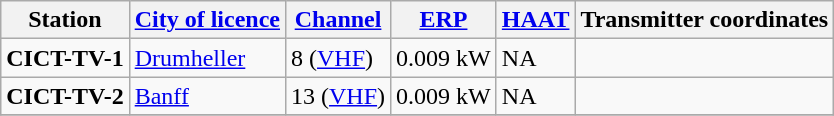<table class="wikitable">
<tr>
<th>Station</th>
<th><a href='#'>City of licence</a></th>
<th><a href='#'>Channel</a></th>
<th><a href='#'>ERP</a></th>
<th><a href='#'>HAAT</a></th>
<th>Transmitter coordinates</th>
</tr>
<tr style="vertical-align: top; text-align: left;">
<td><strong>CICT-TV-1</strong></td>
<td><a href='#'>Drumheller</a></td>
<td>8 (<a href='#'>VHF</a>)</td>
<td>0.009 kW</td>
<td>NA</td>
<td></td>
</tr>
<tr style="vertical-align: top; text-align: left;">
<td><strong>CICT-TV-2</strong></td>
<td><a href='#'>Banff</a></td>
<td>13 (<a href='#'>VHF</a>)</td>
<td>0.009 kW</td>
<td>NA</td>
<td></td>
</tr>
<tr style="vertical-align: top; text-align: left;">
</tr>
</table>
